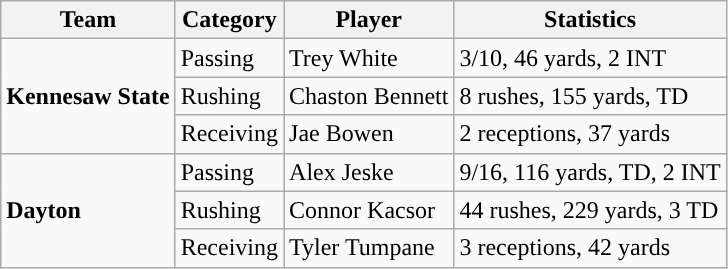<table class="wikitable" style="float: left;">
<tr>
<th>Team</th>
<th>Category</th>
<th>Player</th>
<th>Statistics</th>
</tr>
<tr>
<td rowspan=3><strong>Kennesaw State</strong></td>
<td>Passing</td>
<td>Trey White</td>
<td>3/10, 46 yards, 2 INT</td>
</tr>
<tr>
<td>Rushing</td>
<td>Chaston Bennett</td>
<td>8 rushes, 155 yards, TD</td>
</tr>
<tr>
<td>Receiving</td>
<td>Jae Bowen</td>
<td>2 receptions, 37 yards</td>
</tr>
<tr>
<td rowspan=3><strong>Dayton</strong></td>
<td>Passing</td>
<td>Alex Jeske</td>
<td>9/16, 116 yards, TD, 2 INT</td>
</tr>
<tr>
<td>Rushing</td>
<td>Connor Kacsor</td>
<td>44 rushes, 229 yards, 3 TD</td>
</tr>
<tr>
<td>Receiving</td>
<td>Tyler Tumpane</td>
<td>3 receptions, 42 yards</td>
</tr>
</table>
